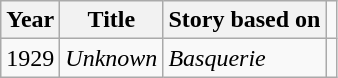<table class="wikitable">
<tr>
<th>Year</th>
<th>Title</th>
<th>Story based on</th>
</tr>
<tr>
<td>1929</td>
<td><em>Unknown</em></td>
<td><em>Basquerie</em> </td>
<td></td>
</tr>
</table>
